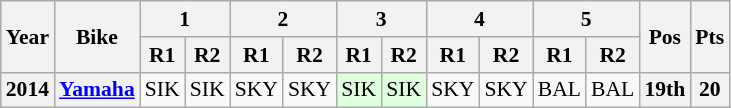<table class="wikitable" style="text-align:center; font-size:90%">
<tr>
<th valign="middle" rowspan=2>Year</th>
<th valign="middle" rowspan=2>Bike</th>
<th colspan=2>1</th>
<th colspan=2>2</th>
<th colspan=2>3</th>
<th colspan=2>4</th>
<th colspan=2>5</th>
<th rowspan=2>Pos</th>
<th rowspan=2>Pts</th>
</tr>
<tr>
<th>R1</th>
<th>R2</th>
<th>R1</th>
<th>R2</th>
<th>R1</th>
<th>R2</th>
<th>R1</th>
<th>R2</th>
<th>R1</th>
<th>R2</th>
</tr>
<tr>
<th>2014</th>
<th><a href='#'>Yamaha</a></th>
<td style="background:#;">SIK<br></td>
<td style="background:#;">SIK<br></td>
<td style="background:#;">SKY<br></td>
<td style="background:#;">SKY<br></td>
<td style="background:#dfffdf;">SIK<br></td>
<td style="background:#dfffdf;">SIK<br></td>
<td style="background:#;">SKY<br></td>
<td style="background:#;">SKY<br></td>
<td style="background:#;">BAL<br></td>
<td style="background:#;">BAL<br></td>
<th style="background:#;">19th</th>
<th style="background:#;">20</th>
</tr>
</table>
